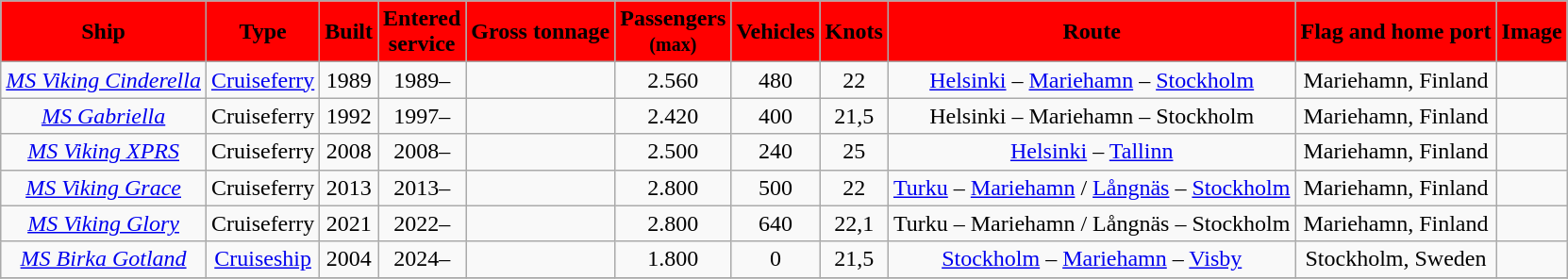<table class="wikitable" style="text-align:center">
<tr>
<th style="background:#FF0000">Ship</th>
<th style="background:#FF0000">Type</th>
<th style="background:#FF0000">Built</th>
<th style="background:#FF0000">Entered<br>service</th>
<th style="background:#FF0000">Gross tonnage</th>
<th style="background:#FF0000">Passengers<br><small>(max)</small></th>
<th style="background:#FF0000">Vehicles</th>
<th style="background:#FF0000">Knots</th>
<th style="background:#FF0000">Route</th>
<th style="background:#FF0000">Flag and home port</th>
<th style="background:#FF0000">Image</th>
</tr>
<tr>
<td><em><a href='#'>MS Viking Cinderella</a></em></td>
<td><a href='#'>Cruiseferry</a></td>
<td>1989</td>
<td>1989–</td>
<td></td>
<td>2.560</td>
<td>480</td>
<td>22</td>
<td><a href='#'>Helsinki</a> – <a href='#'>Mariehamn</a> – <a href='#'>Stockholm</a></td>
<td>  Mariehamn, Finland</td>
<td></td>
</tr>
<tr>
<td><em><a href='#'>MS Gabriella</a></em></td>
<td>Cruiseferry</td>
<td>1992</td>
<td>1997–</td>
<td></td>
<td>2.420</td>
<td>400</td>
<td>21,5</td>
<td>Helsinki – Mariehamn – Stockholm</td>
<td>  Mariehamn, Finland</td>
<td></td>
</tr>
<tr>
<td><em><a href='#'>MS Viking XPRS</a></em></td>
<td>Cruiseferry</td>
<td>2008</td>
<td>2008–</td>
<td></td>
<td>2.500</td>
<td>240</td>
<td>25</td>
<td><a href='#'>Helsinki</a> – <a href='#'>Tallinn</a></td>
<td>  Mariehamn, Finland</td>
<td></td>
</tr>
<tr>
<td><em><a href='#'>MS Viking Grace</a></em></td>
<td>Cruiseferry</td>
<td>2013</td>
<td>2013–</td>
<td></td>
<td>2.800</td>
<td>500</td>
<td>22</td>
<td><a href='#'>Turku</a> – <a href='#'>Mariehamn</a> / <a href='#'>Långnäs</a> – <a href='#'>Stockholm</a></td>
<td>  Mariehamn, Finland</td>
<td></td>
</tr>
<tr>
<td><em><a href='#'>MS Viking Glory</a></em></td>
<td>Cruiseferry</td>
<td>2021</td>
<td>2022–</td>
<td></td>
<td>2.800</td>
<td>640</td>
<td>22,1</td>
<td>Turku – Mariehamn / Långnäs – Stockholm</td>
<td>  Mariehamn, Finland</td>
<td></td>
</tr>
<tr>
<td><em><a href='#'>MS Birka Gotland</a></em></td>
<td><a href='#'>Cruiseship</a></td>
<td>2004</td>
<td>2024–</td>
<td></td>
<td>1.800</td>
<td>0</td>
<td>21,5</td>
<td><a href='#'>Stockholm</a> – <a href='#'>Mariehamn</a> – <a href='#'>Visby</a></td>
<td> Stockholm, Sweden</td>
<td></td>
</tr>
<tr>
</tr>
</table>
